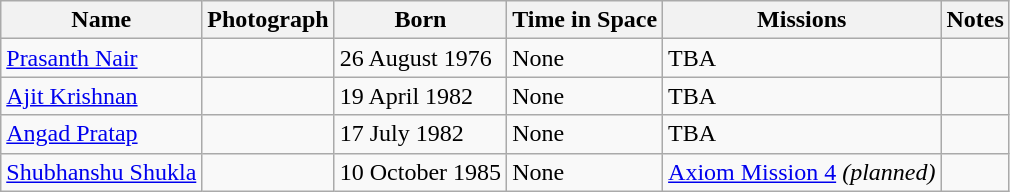<table class="sortable wikitable" align="center">
<tr class=>
<th>Name</th>
<th>Photograph</th>
<th>Born</th>
<th>Time in Space</th>
<th>Missions</th>
<th class="unsortable">Notes</th>
</tr>
<tr>
<td><a href='#'>Prasanth Nair</a></td>
<td></td>
<td>26 August 1976</td>
<td>None</td>
<td>TBA</td>
<td></td>
</tr>
<tr>
<td><a href='#'>Ajit Krishnan</a></td>
<td></td>
<td>19 April 1982</td>
<td>None</td>
<td>TBA</td>
<td></td>
</tr>
<tr>
<td><a href='#'>Angad Pratap</a></td>
<td></td>
<td>17 July 1982</td>
<td>None</td>
<td>TBA</td>
<td></td>
</tr>
<tr>
<td><a href='#'>Shubhanshu Shukla</a></td>
<td></td>
<td>10 October 1985</td>
<td>None</td>
<td> <a href='#'>Axiom Mission 4</a> <em>(planned)</em></td>
<td></td>
</tr>
</table>
